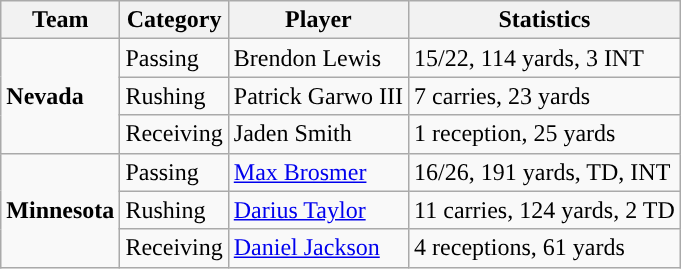<table class="wikitable" style="float: right;">
<tr>
<th>Team</th>
<th>Category</th>
<th>Player</th>
<th>Statistics</th>
</tr>
<tr>
<td rowspan=3><strong>Nevada</strong></td>
<td>Passing</td>
<td>Brendon Lewis</td>
<td>15/22, 114 yards, 3 INT</td>
</tr>
<tr>
<td>Rushing</td>
<td>Patrick Garwo III</td>
<td>7 carries, 23 yards</td>
</tr>
<tr>
<td>Receiving</td>
<td>Jaden Smith</td>
<td>1 reception, 25 yards</td>
</tr>
<tr>
<td rowspan=3><strong>Minnesota</strong></td>
<td>Passing</td>
<td><a href='#'>Max Brosmer</a></td>
<td>16/26, 191 yards, TD, INT</td>
</tr>
<tr>
<td>Rushing</td>
<td><a href='#'>Darius Taylor</a></td>
<td>11 carries, 124 yards, 2 TD</td>
</tr>
<tr>
<td>Receiving</td>
<td><a href='#'>Daniel Jackson</a></td>
<td>4 receptions, 61 yards</td>
</tr>
</table>
